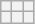<table class=wikitable>
<tr>
<th></th>
<th></th>
<th></th>
</tr>
<tr>
<th></th>
<th></th>
<th></th>
</tr>
</table>
